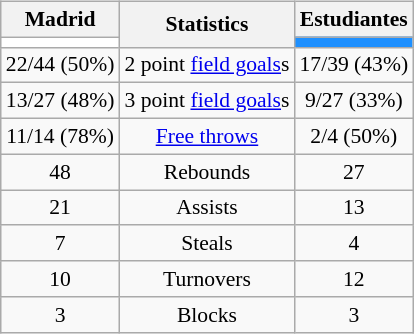<table style="width:100%;">
<tr>
<td valign=top align=right width=33%><br>













</td>
<td style="vertical-align:top; align:center; width:33%;"><br><table style="width:100%;">
<tr>
<td style="width=50%;"></td>
<td></td>
<td style="width=50%;"></td>
</tr>
</table>
<br><table class="wikitable" style="font-size:90%; text-align:center; margin:auto;" align=center>
<tr>
<th>Madrid</th>
<th rowspan=2>Statistics</th>
<th>Estudiantes</th>
</tr>
<tr>
<td style="background:#FFFFFF;"></td>
<td style="background:#1E90FF;"></td>
</tr>
<tr>
<td>22/44 (50%)</td>
<td>2 point <a href='#'>field goals</a>s</td>
<td>17/39 (43%)</td>
</tr>
<tr>
<td>13/27 (48%)</td>
<td>3 point <a href='#'>field goals</a>s</td>
<td>9/27 (33%)</td>
</tr>
<tr>
<td>11/14 (78%)</td>
<td><a href='#'>Free throws</a></td>
<td>2/4 (50%)</td>
</tr>
<tr>
<td>48</td>
<td>Rebounds</td>
<td>27</td>
</tr>
<tr>
<td>21</td>
<td>Assists</td>
<td>13</td>
</tr>
<tr>
<td>7</td>
<td>Steals</td>
<td>4</td>
</tr>
<tr>
<td>10</td>
<td>Turnovers</td>
<td>12</td>
</tr>
<tr>
<td>3</td>
<td>Blocks</td>
<td>3</td>
</tr>
</table>
</td>
<td style="vertical-align:top; align:left; width:33%;"><br>













</td>
</tr>
</table>
